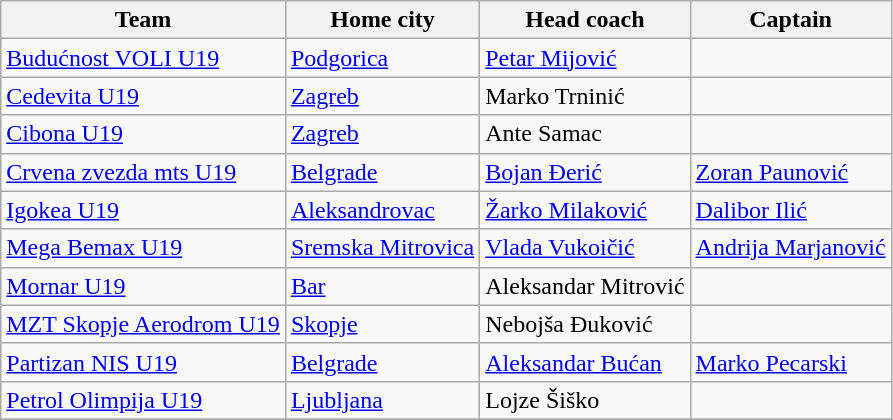<table class="wikitable sortable">
<tr>
<th>Team</th>
<th>Home city</th>
<th>Head coach</th>
<th>Captain</th>
</tr>
<tr>
<td><a href='#'>Budućnost VOLI U19</a></td>
<td><a href='#'>Podgorica</a></td>
<td> <a href='#'>Petar Mijović</a></td>
<td></td>
</tr>
<tr>
<td><a href='#'>Cedevita U19</a></td>
<td><a href='#'>Zagreb</a></td>
<td> Marko Trninić</td>
<td></td>
</tr>
<tr>
<td><a href='#'>Cibona U19</a></td>
<td><a href='#'>Zagreb</a></td>
<td> Ante Samac</td>
<td></td>
</tr>
<tr>
<td><a href='#'>Crvena zvezda mts U19</a></td>
<td><a href='#'>Belgrade</a></td>
<td> <a href='#'>Bojan Đerić</a></td>
<td> <a href='#'>Zoran Paunović</a></td>
</tr>
<tr>
<td><a href='#'>Igokea U19</a></td>
<td><a href='#'>Aleksandrovac</a></td>
<td> <a href='#'>Žarko Milaković</a></td>
<td> <a href='#'>Dalibor Ilić</a></td>
</tr>
<tr>
<td><a href='#'>Mega Bemax U19</a></td>
<td><a href='#'>Sremska Mitrovica</a></td>
<td> <a href='#'>Vlada Vukoičić</a></td>
<td> <a href='#'>Andrija Marjanović</a></td>
</tr>
<tr>
<td><a href='#'>Mornar U19</a></td>
<td><a href='#'>Bar</a></td>
<td> Aleksandar Mitrović</td>
<td></td>
</tr>
<tr>
<td><a href='#'>MZT Skopje Aerodrom U19</a></td>
<td><a href='#'>Skopje</a></td>
<td> Nebojša Đuković</td>
<td></td>
</tr>
<tr>
<td><a href='#'>Partizan NIS U19</a></td>
<td><a href='#'>Belgrade</a></td>
<td> <a href='#'>Aleksandar Bućan</a></td>
<td> <a href='#'>Marko Pecarski</a></td>
</tr>
<tr>
<td><a href='#'>Petrol Olimpija U19</a></td>
<td><a href='#'>Ljubljana</a></td>
<td> Lojze Šiško</td>
<td></td>
</tr>
<tr>
</tr>
</table>
